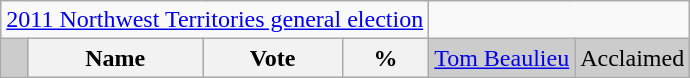<table class="wikitable">
<tr>
<td colspan=4 align=center><a href='#'>2011 Northwest Territories general election</a></td>
</tr>
<tr bgcolor="CCCCCC">
<td></td>
<th><strong>Name </strong></th>
<th><strong>Vote</strong></th>
<th><strong>%</strong><br></th>
<td><a href='#'>Tom Beaulieu</a></td>
<td colspan="2" align=center>Acclaimed</td>
</tr>
</table>
